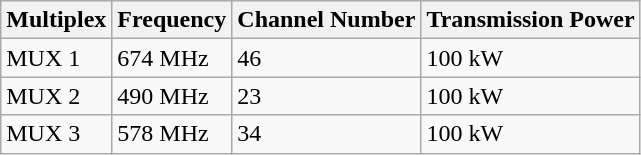<table class="wikitable">
<tr>
<th>Multiplex</th>
<th>Frequency</th>
<th>Channel Number</th>
<th>Transmission Power</th>
</tr>
<tr>
<td>MUX 1</td>
<td>674 MHz</td>
<td>46</td>
<td>100 kW</td>
</tr>
<tr>
<td>MUX 2</td>
<td>490 MHz</td>
<td>23</td>
<td>100 kW</td>
</tr>
<tr>
<td>MUX 3</td>
<td>578 MHz</td>
<td>34</td>
<td>100 kW</td>
</tr>
</table>
